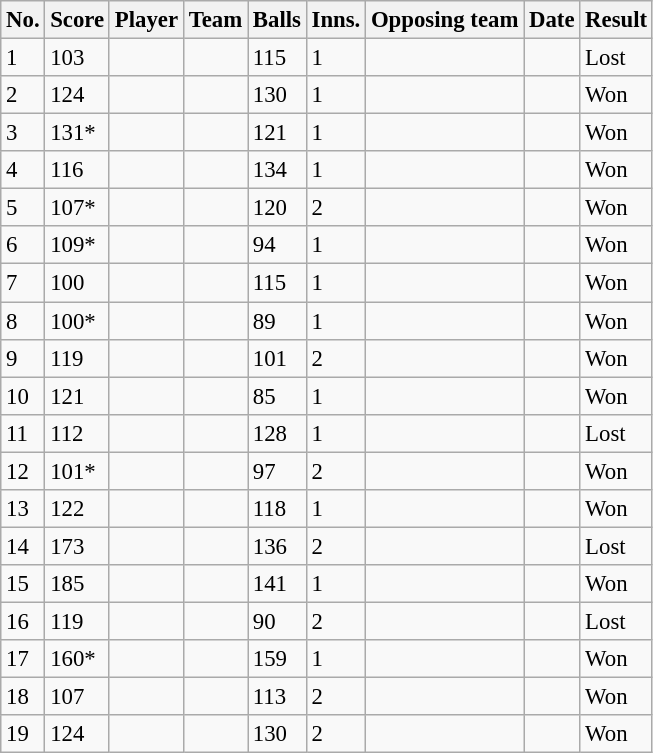<table class="wikitable sortable" style="font-size:95%">
<tr>
<th>No.</th>
<th>Score</th>
<th>Player</th>
<th>Team</th>
<th>Balls</th>
<th>Inns.</th>
<th>Opposing team</th>
<th>Date</th>
<th>Result</th>
</tr>
<tr>
<td>1</td>
<td> 103</td>
<td></td>
<td></td>
<td>115</td>
<td>1</td>
<td></td>
<td></td>
<td>Lost</td>
</tr>
<tr>
<td>2</td>
<td> 124</td>
<td></td>
<td></td>
<td>130</td>
<td>1</td>
<td></td>
<td></td>
<td>Won</td>
</tr>
<tr>
<td>3</td>
<td> 131*</td>
<td></td>
<td></td>
<td>121</td>
<td>1</td>
<td></td>
<td></td>
<td>Won</td>
</tr>
<tr>
<td>4</td>
<td> 116</td>
<td></td>
<td></td>
<td>134</td>
<td>1</td>
<td></td>
<td></td>
<td>Won</td>
</tr>
<tr>
<td>5</td>
<td> 107*</td>
<td></td>
<td></td>
<td>120</td>
<td>2</td>
<td></td>
<td></td>
<td>Won</td>
</tr>
<tr>
<td>6</td>
<td> 109*</td>
<td></td>
<td></td>
<td>94</td>
<td>1</td>
<td></td>
<td></td>
<td>Won</td>
</tr>
<tr>
<td>7</td>
<td> 100</td>
<td> </td>
<td></td>
<td>115</td>
<td>1</td>
<td></td>
<td></td>
<td>Won</td>
</tr>
<tr>
<td>8</td>
<td> 100*</td>
<td></td>
<td></td>
<td>89</td>
<td>1</td>
<td></td>
<td></td>
<td>Won</td>
</tr>
<tr>
<td>9</td>
<td> 119</td>
<td> </td>
<td></td>
<td>101</td>
<td>2</td>
<td></td>
<td></td>
<td>Won</td>
</tr>
<tr>
<td>10</td>
<td> 121</td>
<td> </td>
<td></td>
<td>85</td>
<td>1</td>
<td></td>
<td></td>
<td>Won</td>
</tr>
<tr>
<td>11</td>
<td> 112</td>
<td></td>
<td></td>
<td>128</td>
<td>1</td>
<td></td>
<td></td>
<td>Lost</td>
</tr>
<tr>
<td>12</td>
<td> 101*</td>
<td> </td>
<td></td>
<td>97</td>
<td>2</td>
<td></td>
<td></td>
<td>Won</td>
</tr>
<tr>
<td>13</td>
<td> 122</td>
<td></td>
<td></td>
<td>118</td>
<td>1</td>
<td></td>
<td></td>
<td>Won</td>
</tr>
<tr>
<td>14</td>
<td> 173</td>
<td></td>
<td></td>
<td>136</td>
<td>2</td>
<td></td>
<td></td>
<td>Lost</td>
</tr>
<tr>
<td>15</td>
<td> 185</td>
<td></td>
<td></td>
<td>141</td>
<td>1</td>
<td></td>
<td></td>
<td>Won</td>
</tr>
<tr>
<td>16</td>
<td> 119</td>
<td></td>
<td></td>
<td>90</td>
<td>2</td>
<td></td>
<td></td>
<td>Lost</td>
</tr>
<tr>
<td>17</td>
<td> 160*</td>
<td></td>
<td></td>
<td>159</td>
<td>1</td>
<td></td>
<td></td>
<td>Won</td>
</tr>
<tr>
<td>18</td>
<td> 107</td>
<td> </td>
<td></td>
<td>113</td>
<td>2</td>
<td></td>
<td></td>
<td>Won</td>
</tr>
<tr>
<td>19</td>
<td> 124</td>
<td> </td>
<td></td>
<td>130</td>
<td>2</td>
<td></td>
<td></td>
<td>Won</td>
</tr>
</table>
